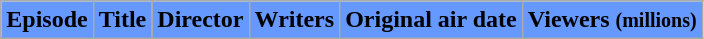<table class="wikitable plainrowheaders">
<tr>
<th style="background:#6699FF;">Episode</th>
<th style="background:#6699FF;">Title</th>
<th style="background:#6699FF;">Director</th>
<th style="background:#6699FF;">Writers</th>
<th style="background:#6699FF;">Original air date</th>
<th style="background:#6699FF;">Viewers <small>(millions)</small><br>






</th>
</tr>
</table>
